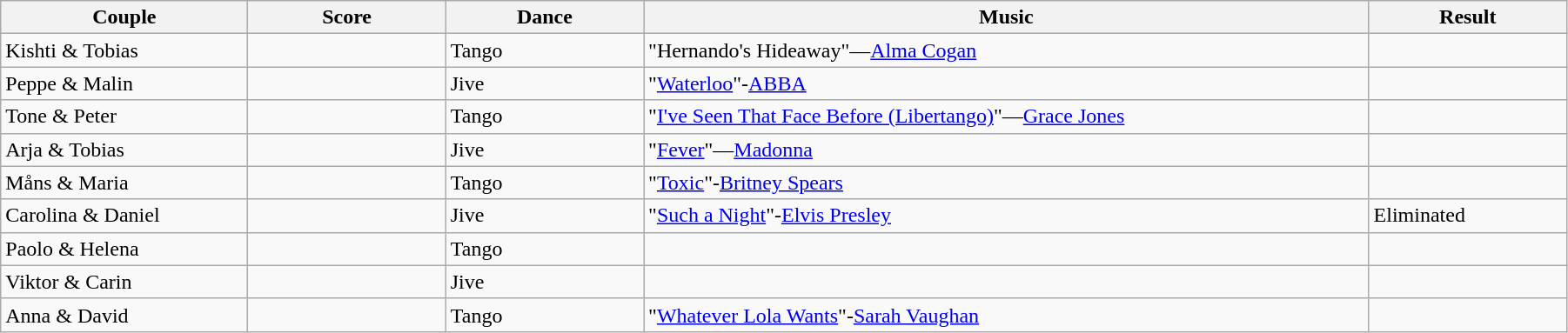<table class="wikitable sortable" style="width:95%; white-space:nowrap">
<tr>
<th style="width:15%">Couple</th>
<th style="width:12%">Score</th>
<th style="width:12%">Dance</th>
<th style="width:44%">Music</th>
<th style="width:12%">Result</th>
</tr>
<tr>
<td>Kishti & Tobias</td>
<td></td>
<td>Tango</td>
<td>"Hernando's Hideaway"—<a href='#'>Alma Cogan</a></td>
<td></td>
</tr>
<tr>
<td>Peppe & Malin</td>
<td></td>
<td>Jive</td>
<td>"<a href='#'>Waterloo</a>"-<a href='#'>ABBA</a></td>
<td></td>
</tr>
<tr>
<td>Tone & Peter</td>
<td></td>
<td>Tango</td>
<td>"<a href='#'>I've Seen That Face Before (Libertango)</a>"—<a href='#'>Grace Jones</a></td>
<td></td>
</tr>
<tr>
<td>Arja & Tobias</td>
<td></td>
<td>Jive</td>
<td>"<a href='#'>Fever</a>"—<a href='#'>Madonna</a></td>
<td></td>
</tr>
<tr>
<td>Måns & Maria</td>
<td></td>
<td>Tango</td>
<td>"<a href='#'>Toxic</a>"-<a href='#'>Britney Spears</a></td>
<td></td>
</tr>
<tr>
<td>Carolina & Daniel</td>
<td></td>
<td>Jive</td>
<td>"<a href='#'>Such a Night</a>"-<a href='#'>Elvis Presley</a></td>
<td>Eliminated</td>
</tr>
<tr>
<td>Paolo & Helena</td>
<td></td>
<td>Tango</td>
<td></td>
<td></td>
</tr>
<tr>
<td>Viktor & Carin</td>
<td></td>
<td>Jive</td>
<td></td>
<td></td>
</tr>
<tr>
<td>Anna & David</td>
<td></td>
<td>Tango</td>
<td>"<a href='#'>Whatever Lola Wants</a>"-<a href='#'>Sarah Vaughan</a></td>
<td></td>
</tr>
</table>
